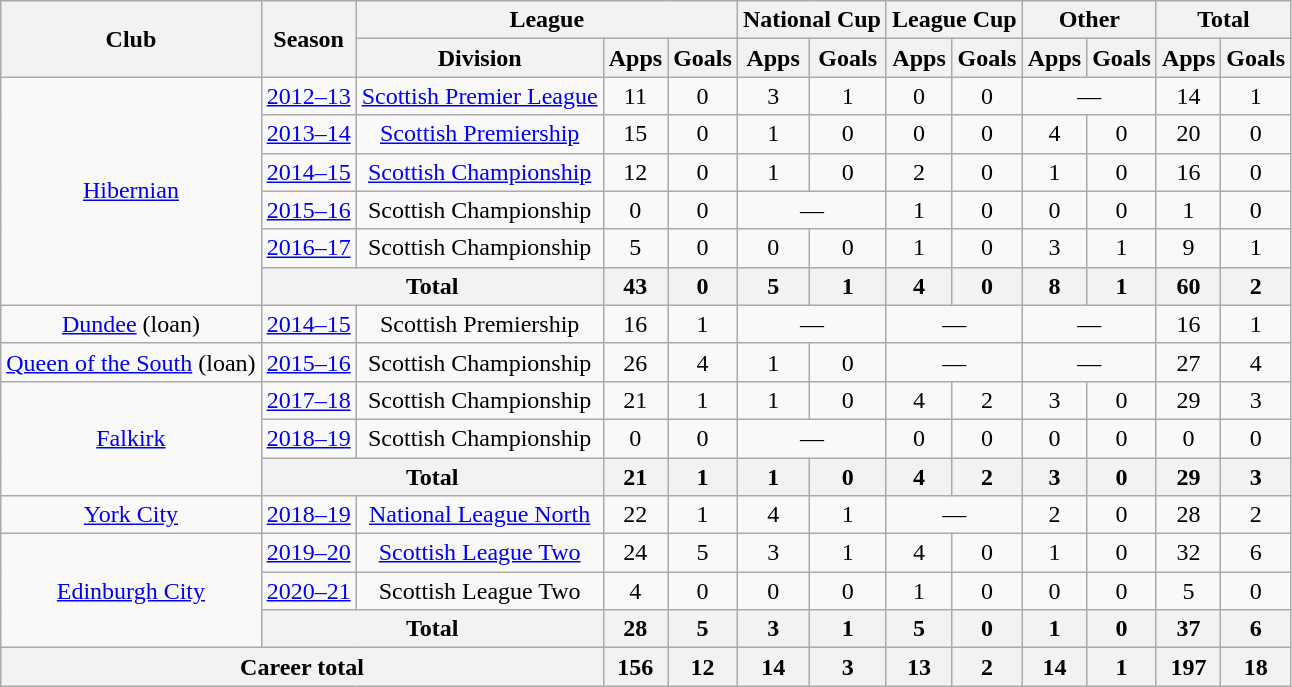<table class=wikitable style=text-align:center>
<tr>
<th rowspan=2>Club</th>
<th rowspan=2>Season</th>
<th colspan=3>League</th>
<th colspan=2>National Cup</th>
<th colspan=2>League Cup</th>
<th colspan=2>Other</th>
<th colspan=2>Total</th>
</tr>
<tr>
<th>Division</th>
<th>Apps</th>
<th>Goals</th>
<th>Apps</th>
<th>Goals</th>
<th>Apps</th>
<th>Goals</th>
<th>Apps</th>
<th>Goals</th>
<th>Apps</th>
<th>Goals</th>
</tr>
<tr>
<td rowspan=6><a href='#'>Hibernian</a></td>
<td><a href='#'>2012–13</a></td>
<td><a href='#'>Scottish Premier League</a></td>
<td>11</td>
<td>0</td>
<td>3</td>
<td>1</td>
<td>0</td>
<td>0</td>
<td colspan=2>—</td>
<td>14</td>
<td>1</td>
</tr>
<tr>
<td><a href='#'>2013–14</a></td>
<td><a href='#'>Scottish Premiership</a></td>
<td>15</td>
<td>0</td>
<td>1</td>
<td>0</td>
<td>0</td>
<td>0</td>
<td>4</td>
<td>0</td>
<td>20</td>
<td>0</td>
</tr>
<tr>
<td><a href='#'>2014–15</a></td>
<td><a href='#'>Scottish Championship</a></td>
<td>12</td>
<td>0</td>
<td>1</td>
<td>0</td>
<td>2</td>
<td>0</td>
<td>1</td>
<td>0</td>
<td>16</td>
<td>0</td>
</tr>
<tr>
<td><a href='#'>2015–16</a></td>
<td>Scottish Championship</td>
<td>0</td>
<td>0</td>
<td colspan=2>—</td>
<td>1</td>
<td>0</td>
<td>0</td>
<td>0</td>
<td>1</td>
<td>0</td>
</tr>
<tr>
<td><a href='#'>2016–17</a></td>
<td>Scottish Championship</td>
<td>5</td>
<td>0</td>
<td>0</td>
<td>0</td>
<td>1</td>
<td>0</td>
<td>3</td>
<td>1</td>
<td>9</td>
<td>1</td>
</tr>
<tr>
<th colspan=2>Total</th>
<th>43</th>
<th>0</th>
<th>5</th>
<th>1</th>
<th>4</th>
<th>0</th>
<th>8</th>
<th>1</th>
<th>60</th>
<th>2</th>
</tr>
<tr>
<td><a href='#'>Dundee</a> (loan)</td>
<td><a href='#'>2014–15</a></td>
<td>Scottish Premiership</td>
<td>16</td>
<td>1</td>
<td colspan=2>—</td>
<td colspan=2>—</td>
<td colspan=2>—</td>
<td>16</td>
<td>1</td>
</tr>
<tr>
<td><a href='#'>Queen of the South</a> (loan)</td>
<td><a href='#'>2015–16</a></td>
<td>Scottish Championship</td>
<td>26</td>
<td>4</td>
<td>1</td>
<td>0</td>
<td colspan=2>—</td>
<td colspan=2>—</td>
<td>27</td>
<td>4</td>
</tr>
<tr>
<td rowspan=3><a href='#'>Falkirk</a></td>
<td><a href='#'>2017–18</a></td>
<td>Scottish Championship</td>
<td>21</td>
<td>1</td>
<td>1</td>
<td>0</td>
<td>4</td>
<td>2</td>
<td>3</td>
<td>0</td>
<td>29</td>
<td>3</td>
</tr>
<tr>
<td><a href='#'>2018–19</a></td>
<td>Scottish Championship</td>
<td>0</td>
<td>0</td>
<td colspan=2>—</td>
<td>0</td>
<td>0</td>
<td>0</td>
<td>0</td>
<td>0</td>
<td>0</td>
</tr>
<tr>
<th colspan=2>Total</th>
<th>21</th>
<th>1</th>
<th>1</th>
<th>0</th>
<th>4</th>
<th>2</th>
<th>3</th>
<th>0</th>
<th>29</th>
<th>3</th>
</tr>
<tr>
<td><a href='#'>York City</a></td>
<td><a href='#'>2018–19</a></td>
<td><a href='#'>National League North</a></td>
<td>22</td>
<td>1</td>
<td>4</td>
<td>1</td>
<td colspan=2>—</td>
<td>2</td>
<td>0</td>
<td>28</td>
<td>2</td>
</tr>
<tr>
<td rowspan=3><a href='#'>Edinburgh City</a></td>
<td><a href='#'>2019–20</a></td>
<td><a href='#'>Scottish League Two</a></td>
<td>24</td>
<td>5</td>
<td>3</td>
<td>1</td>
<td>4</td>
<td>0</td>
<td>1</td>
<td>0</td>
<td>32</td>
<td>6</td>
</tr>
<tr>
<td><a href='#'>2020–21</a></td>
<td>Scottish League Two</td>
<td>4</td>
<td>0</td>
<td>0</td>
<td>0</td>
<td>1</td>
<td>0</td>
<td>0</td>
<td>0</td>
<td>5</td>
<td>0</td>
</tr>
<tr>
<th colspan=2>Total</th>
<th>28</th>
<th>5</th>
<th>3</th>
<th>1</th>
<th>5</th>
<th>0</th>
<th>1</th>
<th>0</th>
<th>37</th>
<th>6</th>
</tr>
<tr>
<th colspan=3>Career total</th>
<th>156</th>
<th>12</th>
<th>14</th>
<th>3</th>
<th>13</th>
<th>2</th>
<th>14</th>
<th>1</th>
<th>197</th>
<th>18</th>
</tr>
</table>
